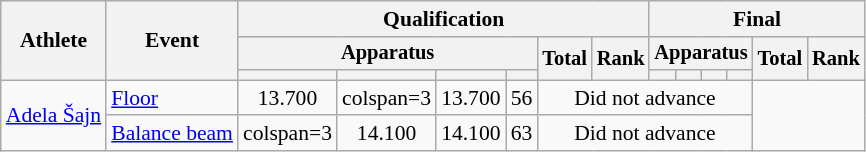<table class="wikitable" style="font-size:90%">
<tr>
<th rowspan="3">Athlete</th>
<th rowspan="3">Event</th>
<th colspan=6>Qualification</th>
<th colspan=6>Final</th>
</tr>
<tr style="font-size:95%">
<th colspan=4>Apparatus</th>
<th rowspan=2>Total</th>
<th rowspan=2>Rank</th>
<th colspan=4>Apparatus</th>
<th rowspan=2>Total</th>
<th rowspan=2>Rank</th>
</tr>
<tr style="font-size:95%">
<th></th>
<th></th>
<th></th>
<th></th>
<th></th>
<th></th>
<th></th>
<th></th>
</tr>
<tr align=center>
<td align=left rowspan=2><a href='#'>Adela Šajn</a></td>
<td align=left><a href='#'>Floor</a></td>
<td>13.700</td>
<td>colspan=3 </td>
<td>13.700</td>
<td>56</td>
<td colspan=6>Did not advance</td>
</tr>
<tr align=center>
<td align=left><a href='#'>Balance beam</a></td>
<td>colspan=3 </td>
<td>14.100</td>
<td>14.100</td>
<td>63</td>
<td colspan=6>Did not advance</td>
</tr>
</table>
